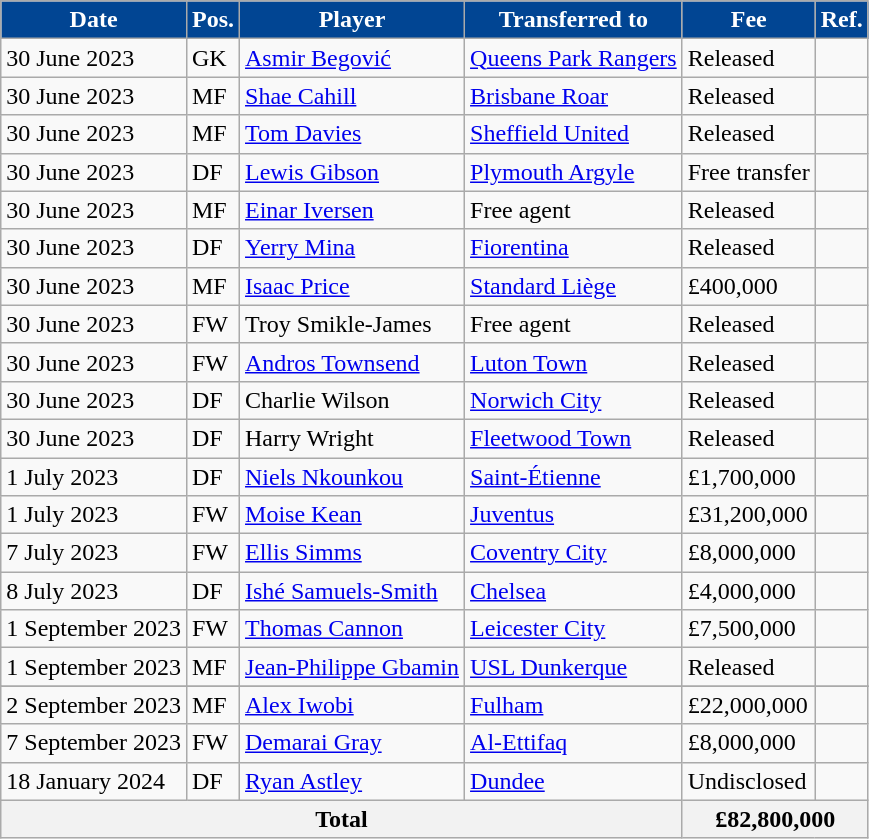<table class="wikitable plainrowheaders sortable">
<tr>
<th style="background:#014593; color:white;">Date</th>
<th style="background:#014593; color:white;">Pos.</th>
<th style="background:#014593; color:white;">Player</th>
<th style="background:#014593; color:white;">Transferred to</th>
<th style="background:#014593; color:white;">Fee</th>
<th style="background:#014593; color:white;">Ref.</th>
</tr>
<tr>
<td>30 June 2023</td>
<td>GK</td>
<td> <a href='#'>Asmir Begović</a></td>
<td> <a href='#'>Queens Park Rangers</a></td>
<td>Released</td>
<td></td>
</tr>
<tr>
<td>30 June 2023</td>
<td>MF</td>
<td> <a href='#'>Shae Cahill</a></td>
<td> <a href='#'>Brisbane Roar</a></td>
<td>Released</td>
<td></td>
</tr>
<tr>
<td>30 June 2023</td>
<td>MF</td>
<td> <a href='#'>Tom Davies</a></td>
<td> <a href='#'>Sheffield United</a></td>
<td>Released</td>
<td></td>
</tr>
<tr>
<td>30 June 2023</td>
<td>DF</td>
<td> <a href='#'>Lewis Gibson</a></td>
<td> <a href='#'>Plymouth Argyle</a></td>
<td>Free transfer</td>
<td></td>
</tr>
<tr>
<td>30 June 2023</td>
<td>MF</td>
<td> <a href='#'>Einar Iversen</a></td>
<td>Free agent</td>
<td>Released</td>
<td></td>
</tr>
<tr>
<td>30 June 2023</td>
<td>DF</td>
<td> <a href='#'>Yerry Mina</a></td>
<td> <a href='#'>Fiorentina</a></td>
<td>Released</td>
<td></td>
</tr>
<tr>
<td>30 June 2023</td>
<td>MF</td>
<td> <a href='#'>Isaac Price</a></td>
<td>  <a href='#'>Standard Liège</a></td>
<td>£400,000</td>
<td></td>
</tr>
<tr>
<td>30 June 2023</td>
<td>FW</td>
<td> Troy Smikle-James</td>
<td>Free agent</td>
<td>Released</td>
<td></td>
</tr>
<tr>
<td>30 June 2023</td>
<td>FW</td>
<td> <a href='#'>Andros Townsend</a></td>
<td> <a href='#'>Luton Town</a></td>
<td>Released</td>
<td></td>
</tr>
<tr>
<td>30 June 2023</td>
<td>DF</td>
<td> Charlie Wilson</td>
<td> <a href='#'>Norwich City</a></td>
<td>Released</td>
<td></td>
</tr>
<tr>
<td>30 June 2023</td>
<td>DF</td>
<td> Harry Wright</td>
<td> <a href='#'>Fleetwood Town</a></td>
<td>Released</td>
<td></td>
</tr>
<tr>
<td>1 July 2023</td>
<td>DF</td>
<td> <a href='#'>Niels Nkounkou</a></td>
<td> <a href='#'>Saint-Étienne</a></td>
<td>£1,700,000</td>
<td></td>
</tr>
<tr>
<td>1 July 2023</td>
<td>FW</td>
<td> <a href='#'>Moise Kean</a></td>
<td>  <a href='#'>Juventus</a></td>
<td>£31,200,000</td>
<td></td>
</tr>
<tr>
<td>7 July 2023</td>
<td>FW</td>
<td> <a href='#'>Ellis Simms</a></td>
<td>  <a href='#'>Coventry City</a></td>
<td>£8,000,000</td>
<td></td>
</tr>
<tr>
<td>8 July 2023</td>
<td>DF</td>
<td> <a href='#'>Ishé Samuels-Smith</a></td>
<td> <a href='#'>Chelsea</a></td>
<td>£4,000,000</td>
<td></td>
</tr>
<tr>
<td>1 September 2023</td>
<td>FW</td>
<td> <a href='#'>Thomas Cannon</a></td>
<td> <a href='#'> Leicester City</a></td>
<td>£7,500,000</td>
<td></td>
</tr>
<tr>
<td>1 September 2023</td>
<td>MF</td>
<td> <a href='#'>Jean-Philippe Gbamin</a></td>
<td> <a href='#'>USL Dunkerque</a></td>
<td>Released</td>
<td></td>
</tr>
<tr || Mutual consent || >
</tr>
<tr>
<td>2 September 2023</td>
<td>MF</td>
<td> <a href='#'>Alex Iwobi</a></td>
<td> <a href='#'>Fulham</a></td>
<td>£22,000,000</td>
<td></td>
</tr>
<tr>
<td>7 September 2023</td>
<td>FW</td>
<td> <a href='#'>Demarai Gray</a></td>
<td> <a href='#'>Al-Ettifaq</a></td>
<td>£8,000,000</td>
<td></td>
</tr>
<tr>
<td>18 January 2024</td>
<td>DF</td>
<td> <a href='#'>Ryan Astley</a></td>
<td> <a href='#'>Dundee</a></td>
<td>Undisclosed</td>
<td></td>
</tr>
<tr>
<th colspan="4">Total</th>
<th colspan="3">£82,800,000</th>
</tr>
</table>
